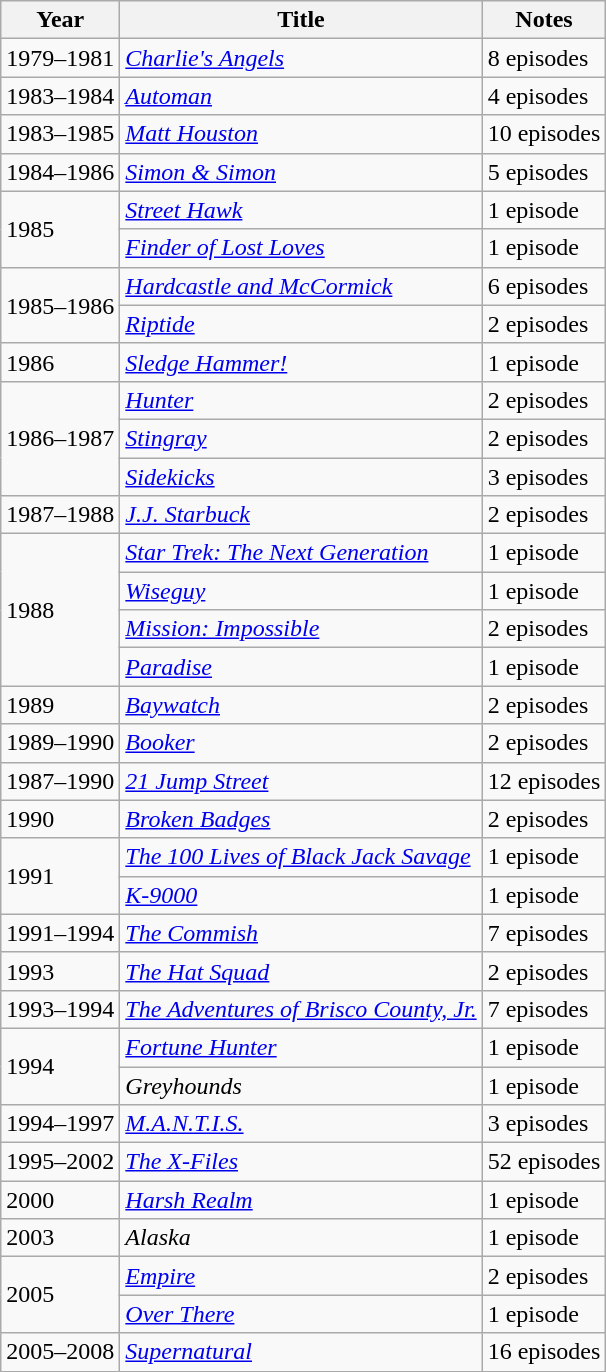<table class="wikitable">
<tr>
<th>Year</th>
<th>Title</th>
<th>Notes</th>
</tr>
<tr>
<td>1979–1981</td>
<td><em><a href='#'>Charlie's Angels</a></em></td>
<td>8 episodes</td>
</tr>
<tr>
<td>1983–1984</td>
<td><em><a href='#'>Automan</a></em></td>
<td>4 episodes</td>
</tr>
<tr>
<td>1983–1985</td>
<td><em><a href='#'>Matt Houston</a></em></td>
<td>10 episodes</td>
</tr>
<tr>
<td>1984–1986</td>
<td><em><a href='#'>Simon & Simon</a></em></td>
<td>5 episodes</td>
</tr>
<tr>
<td rowspan=2>1985</td>
<td><em><a href='#'>Street Hawk</a></em></td>
<td>1 episode</td>
</tr>
<tr>
<td><em><a href='#'>Finder of Lost Loves</a></em></td>
<td>1 episode</td>
</tr>
<tr>
<td rowspan=2>1985–1986</td>
<td><em><a href='#'>Hardcastle and McCormick</a></em></td>
<td>6 episodes</td>
</tr>
<tr>
<td><em><a href='#'>Riptide</a></em></td>
<td>2 episodes</td>
</tr>
<tr>
<td>1986</td>
<td><em><a href='#'>Sledge Hammer!</a></em></td>
<td>1 episode</td>
</tr>
<tr>
<td rowspan=3>1986–1987</td>
<td><em><a href='#'>Hunter</a></em></td>
<td>2 episodes</td>
</tr>
<tr>
<td><em><a href='#'>Stingray</a></em></td>
<td>2 episodes</td>
</tr>
<tr>
<td><em><a href='#'>Sidekicks</a></em></td>
<td>3 episodes</td>
</tr>
<tr>
<td>1987–1988</td>
<td><em><a href='#'>J.J. Starbuck</a></em></td>
<td>2 episodes</td>
</tr>
<tr>
<td rowspan=4>1988</td>
<td><em><a href='#'>Star Trek: The Next Generation</a></em></td>
<td>1 episode</td>
</tr>
<tr>
<td><em><a href='#'>Wiseguy</a></em></td>
<td>1 episode</td>
</tr>
<tr>
<td><em><a href='#'>Mission: Impossible</a></em></td>
<td>2 episodes</td>
</tr>
<tr>
<td><em><a href='#'>Paradise</a></em></td>
<td>1 episode</td>
</tr>
<tr>
<td>1989</td>
<td><em><a href='#'>Baywatch</a></em></td>
<td>2 episodes</td>
</tr>
<tr>
<td>1989–1990</td>
<td><em><a href='#'>Booker</a></em></td>
<td>2 episodes</td>
</tr>
<tr>
<td>1987–1990</td>
<td><em><a href='#'>21 Jump Street</a></em></td>
<td>12 episodes</td>
</tr>
<tr>
<td>1990</td>
<td><em><a href='#'>Broken Badges</a></em></td>
<td>2 episodes</td>
</tr>
<tr>
<td rowspan=2>1991</td>
<td><em><a href='#'>The 100 Lives of Black Jack Savage</a></em></td>
<td>1 episode</td>
</tr>
<tr>
<td><em><a href='#'>K-9000</a></em></td>
<td>1 episode</td>
</tr>
<tr>
<td>1991–1994</td>
<td><em><a href='#'>The Commish</a></em></td>
<td>7 episodes</td>
</tr>
<tr>
<td>1993</td>
<td><em><a href='#'>The Hat Squad</a></em></td>
<td>2 episodes</td>
</tr>
<tr>
<td>1993–1994</td>
<td><em><a href='#'>The Adventures of Brisco County, Jr.</a></em></td>
<td>7 episodes</td>
</tr>
<tr>
<td rowspan=2>1994</td>
<td><em><a href='#'>Fortune Hunter</a></em></td>
<td>1 episode</td>
</tr>
<tr>
<td><em>Greyhounds</em></td>
<td>1 episode</td>
</tr>
<tr>
<td>1994–1997</td>
<td><em><a href='#'>M.A.N.T.I.S.</a></em></td>
<td>3 episodes</td>
</tr>
<tr>
<td>1995–2002</td>
<td><em><a href='#'>The X-Files</a></em></td>
<td>52 episodes</td>
</tr>
<tr>
<td>2000</td>
<td><em><a href='#'>Harsh Realm</a></em></td>
<td>1 episode</td>
</tr>
<tr>
<td>2003</td>
<td><em>Alaska</em></td>
<td>1 episode</td>
</tr>
<tr>
<td rowspan=2>2005</td>
<td><em><a href='#'>Empire</a></em></td>
<td>2 episodes</td>
</tr>
<tr>
<td><em><a href='#'>Over There</a></em></td>
<td>1 episode</td>
</tr>
<tr>
<td>2005–2008</td>
<td><em><a href='#'>Supernatural</a></em></td>
<td>16 episodes</td>
</tr>
</table>
